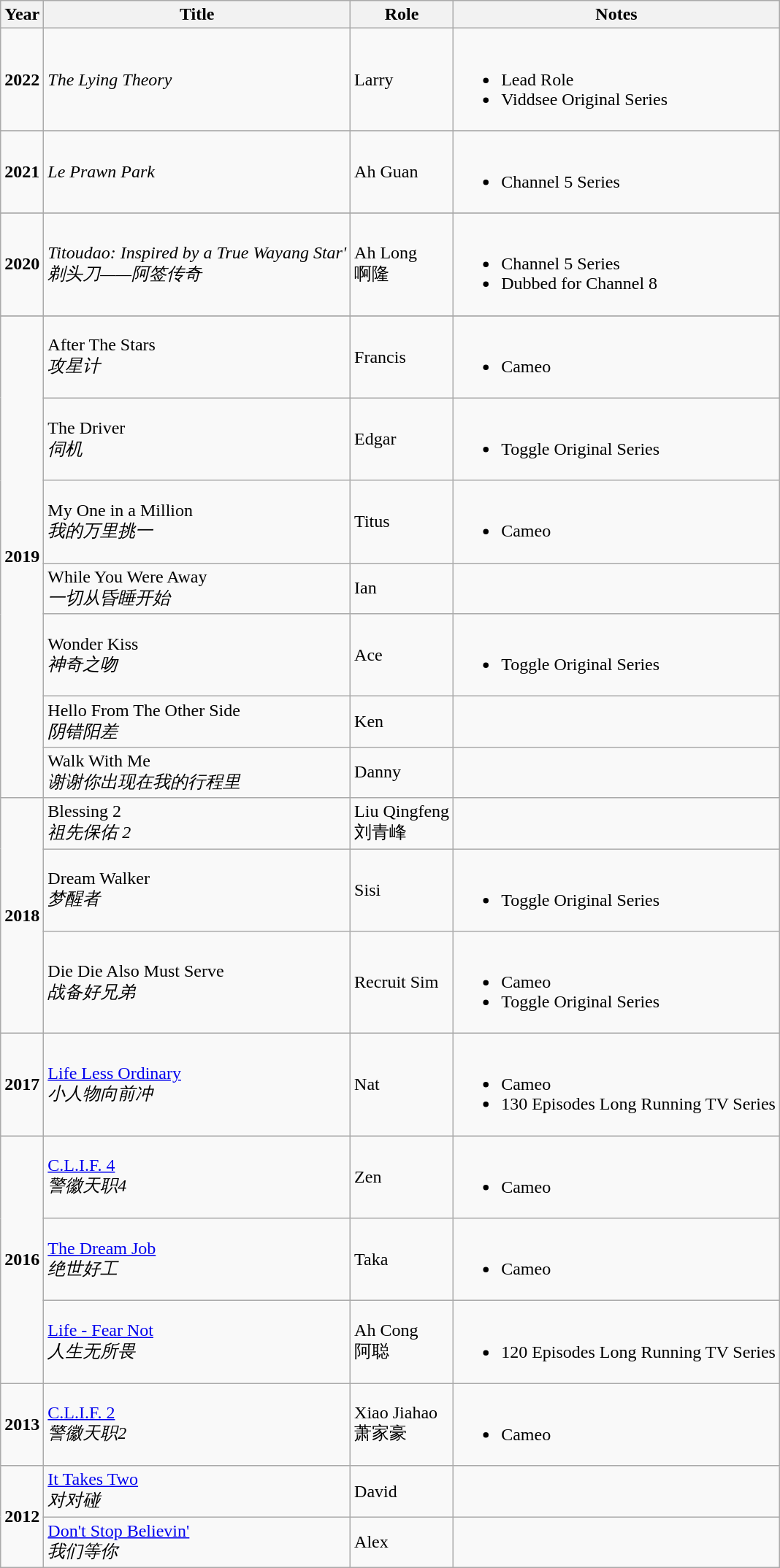<table class="wikitable">
<tr>
<th>Year</th>
<th>Title</th>
<th>Role</th>
<th>Notes</th>
</tr>
<tr>
<td rowspan="1"><strong>2022</strong></td>
<td><em>The Lying Theory</em></td>
<td>Larry</td>
<td><br><ul><li>Lead Role</li><li>Viddsee Original Series</li></ul></td>
</tr>
<tr>
</tr>
<tr>
<td rowspan="1"><strong>2021</strong></td>
<td><em>Le Prawn Park</em></td>
<td>Ah Guan</td>
<td><br><ul><li>Channel 5 Series</li></ul></td>
</tr>
<tr>
</tr>
<tr>
<td rowspan="1"><strong>2020</strong></td>
<td><em>Titoudao: Inspired by a True Wayang Star' <br> 剃头刀——阿签传奇</td>
<td>Ah Long <br> 啊隆</td>
<td><br><ul><li>Channel 5 Series</li><li>Dubbed for Channel 8</li></ul></td>
</tr>
<tr>
</tr>
<tr>
<td rowspan="7"><strong>2019</strong></td>
<td></em>After The Stars<em> <br> 攻星计</td>
<td>Francis</td>
<td><br><ul><li>Cameo</li></ul></td>
</tr>
<tr>
<td></em>The Driver<em> <br> 伺机</td>
<td>Edgar</td>
<td><br><ul><li>Toggle Original Series</li></ul></td>
</tr>
<tr>
<td></em>My One in a Million<em> <br> 我的万里挑一</td>
<td>Titus</td>
<td><br><ul><li>Cameo</li></ul></td>
</tr>
<tr>
<td></em>While You Were Away<em> <br> 一切从昏睡开始</td>
<td>Ian</td>
<td></td>
</tr>
<tr>
<td></em>Wonder Kiss<em> <br> 神奇之吻</td>
<td>Ace</td>
<td><br><ul><li>Toggle Original Series</li></ul></td>
</tr>
<tr>
<td></em>Hello From The Other Side<em> <br> 阴错阳差</td>
<td>Ken</td>
<td></td>
</tr>
<tr>
<td></em>Walk With Me<em> <br> 谢谢你出现在我的行程里</td>
<td>Danny</td>
<td></td>
</tr>
<tr>
<td rowspan="3"><strong>2018</strong></td>
<td></em>Blessing 2<em> <br> 祖先保佑 2</td>
<td>Liu Qingfeng <br> 刘青峰</td>
<td></td>
</tr>
<tr>
<td></em>Dream Walker<em> <br> 梦醒者</td>
<td>Sisi</td>
<td><br><ul><li>Toggle Original Series</li></ul></td>
</tr>
<tr>
<td></em>Die Die Also Must Serve<em> <br> 战备好兄弟</td>
<td>Recruit Sim</td>
<td><br><ul><li>Cameo</li><li>Toggle Original Series</li></ul></td>
</tr>
<tr>
<td><strong>2017</strong></td>
<td></em><a href='#'>Life Less Ordinary</a><em> <br> 小人物向前冲</td>
<td>Nat</td>
<td><br><ul><li>Cameo</li><li>130 Episodes Long Running TV Series</li></ul></td>
</tr>
<tr>
<td rowspan="3"><strong>2016</strong></td>
<td></em><a href='#'>C.L.I.F. 4</a><em> <br> 警徽天职4</td>
<td>Zen</td>
<td><br><ul><li>Cameo</li></ul></td>
</tr>
<tr>
<td></em><a href='#'>The Dream Job</a><em> <br> 绝世好工</td>
<td>Taka</td>
<td><br><ul><li>Cameo</li></ul></td>
</tr>
<tr>
<td></em><a href='#'>Life - Fear Not</a><em> <br> 人生无所畏</td>
<td>Ah Cong <br> 阿聪</td>
<td><br><ul><li>120 Episodes Long Running TV Series</li></ul></td>
</tr>
<tr>
<td rowspan="1"><strong>2013</strong></td>
<td></em><a href='#'>C.L.I.F. 2</a><em> <br> 警徽天职2</td>
<td>Xiao Jiahao <br> 萧家豪</td>
<td><br><ul><li>Cameo</li></ul></td>
</tr>
<tr>
<td rowspan="2"><strong>2012</strong></td>
<td></em><a href='#'>It Takes Two</a><em> <br> 对对碰</td>
<td>David</td>
<td></td>
</tr>
<tr>
<td></em><a href='#'>Don't Stop Believin'</a><em> <br> 我们等你</td>
<td>Alex</td>
<td></td>
</tr>
</table>
